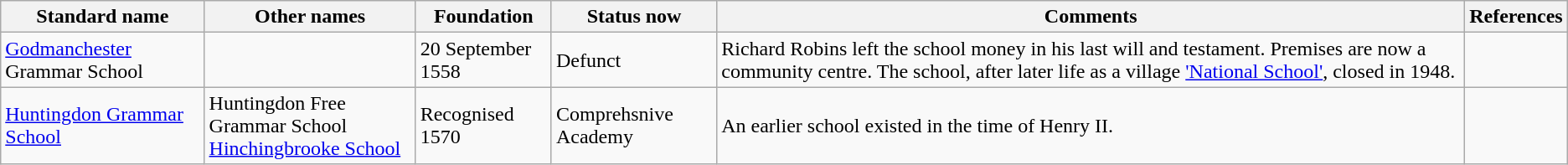<table class="wikitable">
<tr>
<th>Standard name</th>
<th>Other names</th>
<th>Foundation</th>
<th>Status now</th>
<th>Comments</th>
<th>References</th>
</tr>
<tr>
<td><a href='#'>Godmanchester</a> Grammar School</td>
<td></td>
<td>20 September 1558</td>
<td>Defunct</td>
<td>Richard Robins left the school money in his last will and testament. Premises are now a community centre. The school, after later life as a village <a href='#'>'National School'</a>, closed in 1948.</td>
<td></td>
</tr>
<tr>
<td><a href='#'>Huntingdon Grammar School</a></td>
<td>Huntingdon Free Grammar School<br><a href='#'>Hinchingbrooke School</a></td>
<td>Recognised 1570</td>
<td>Comprehsnive Academy</td>
<td>An earlier school existed in the time of Henry II.</td>
<td></td>
</tr>
</table>
